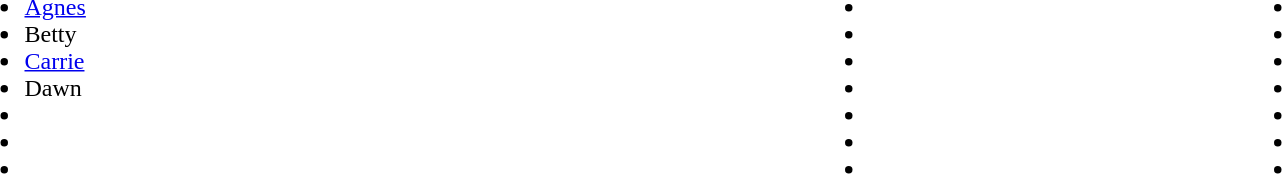<table width="90%">
<tr>
<td><br><ul><li><a href='#'>Agnes</a></li><li>Betty</li><li><a href='#'>Carrie</a></li><li>Dawn</li><li></li><li></li><li></li></ul></td>
<td><br><ul><li></li><li></li><li></li><li></li><li></li><li></li><li></li></ul></td>
<td><br><ul><li></li><li></li><li></li><li></li><li></li><li></li><li></li></ul></td>
</tr>
</table>
